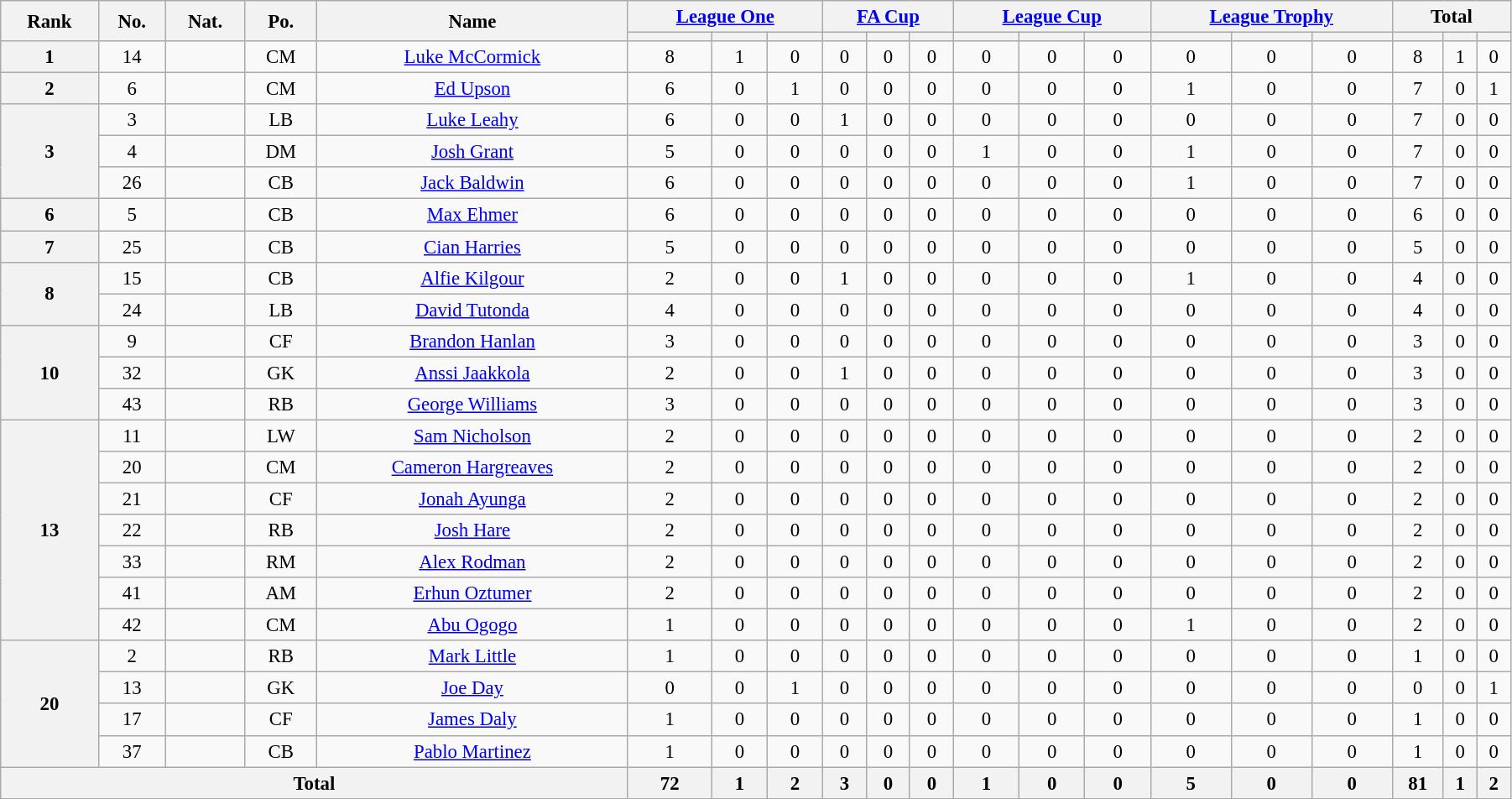<table class="wikitable" style="text-align:center; font-size:95%; width:95%;">
<tr>
<th rowspan=2>Rank</th>
<th rowspan=2>No.</th>
<th rowspan=2>Nat.</th>
<th rowspan=2>Po.</th>
<th rowspan=2>Name</th>
<th colspan=3><a href='#'>League One</a></th>
<th colspan=3><a href='#'>FA Cup</a></th>
<th colspan=3><a href='#'>League Cup</a></th>
<th colspan=3><a href='#'>League Trophy</a></th>
<th colspan=3>Total</th>
</tr>
<tr>
<th></th>
<th></th>
<th></th>
<th></th>
<th></th>
<th></th>
<th></th>
<th></th>
<th></th>
<th></th>
<th></th>
<th></th>
<th></th>
<th></th>
<th></th>
</tr>
<tr>
<th rowspan=1>1</th>
<td>14</td>
<td></td>
<td>CM</td>
<td><a href='#'>Luke McCormick</a></td>
<td>8</td>
<td>1</td>
<td>0</td>
<td>0</td>
<td>0</td>
<td>0</td>
<td>0</td>
<td>0</td>
<td>0</td>
<td>0</td>
<td>0</td>
<td>0</td>
<td>8</td>
<td>1</td>
<td>0</td>
</tr>
<tr>
<th rowspan=1>2</th>
<td>6</td>
<td></td>
<td>CM</td>
<td><a href='#'>Ed Upson</a></td>
<td>6</td>
<td>0</td>
<td>1</td>
<td>0</td>
<td>0</td>
<td>0</td>
<td>0</td>
<td>0</td>
<td>0</td>
<td>1</td>
<td>0</td>
<td>0</td>
<td>7</td>
<td>0</td>
<td>1</td>
</tr>
<tr>
<th rowspan=3>3</th>
<td>3</td>
<td></td>
<td>LB</td>
<td><a href='#'>Luke Leahy</a></td>
<td>6</td>
<td>0</td>
<td>0</td>
<td>1</td>
<td>0</td>
<td>0</td>
<td>0</td>
<td>0</td>
<td>0</td>
<td>0</td>
<td>0</td>
<td>0</td>
<td>7</td>
<td>0</td>
<td>0</td>
</tr>
<tr>
<td>4</td>
<td></td>
<td>DM</td>
<td><a href='#'>Josh Grant</a></td>
<td>5</td>
<td>0</td>
<td>0</td>
<td>0</td>
<td>0</td>
<td>0</td>
<td>1</td>
<td>0</td>
<td>0</td>
<td>1</td>
<td>0</td>
<td>0</td>
<td>7</td>
<td>0</td>
<td>0</td>
</tr>
<tr>
<td>26</td>
<td></td>
<td>CB</td>
<td><a href='#'>Jack Baldwin</a></td>
<td>6</td>
<td>0</td>
<td>0</td>
<td>0</td>
<td>0</td>
<td>0</td>
<td>0</td>
<td>0</td>
<td>0</td>
<td>1</td>
<td>0</td>
<td>0</td>
<td>7</td>
<td>0</td>
<td>0</td>
</tr>
<tr>
<th rowspan=1>6</th>
<td>5</td>
<td></td>
<td>CB</td>
<td><a href='#'>Max Ehmer</a></td>
<td>6</td>
<td>0</td>
<td>0</td>
<td>0</td>
<td>0</td>
<td>0</td>
<td>0</td>
<td>0</td>
<td>0</td>
<td>0</td>
<td>0</td>
<td>0</td>
<td>6</td>
<td>0</td>
<td>0</td>
</tr>
<tr>
<th rowspan=1>7</th>
<td>25</td>
<td></td>
<td>CB</td>
<td><a href='#'>Cian Harries</a></td>
<td>5</td>
<td>0</td>
<td>0</td>
<td>0</td>
<td>0</td>
<td>0</td>
<td>0</td>
<td>0</td>
<td>0</td>
<td>0</td>
<td>0</td>
<td>0</td>
<td>5</td>
<td>0</td>
<td>0</td>
</tr>
<tr>
<th rowspan=2>8</th>
<td>15</td>
<td></td>
<td>CB</td>
<td><a href='#'>Alfie Kilgour</a></td>
<td>2</td>
<td>0</td>
<td>0</td>
<td>1</td>
<td>0</td>
<td>0</td>
<td>0</td>
<td>0</td>
<td>0</td>
<td>1</td>
<td>0</td>
<td>0</td>
<td>4</td>
<td>0</td>
<td>0</td>
</tr>
<tr>
<td>24</td>
<td></td>
<td>LB</td>
<td><a href='#'>David Tutonda</a></td>
<td>4</td>
<td>0</td>
<td>0</td>
<td>0</td>
<td>0</td>
<td>0</td>
<td>0</td>
<td>0</td>
<td>0</td>
<td>0</td>
<td>0</td>
<td>0</td>
<td>4</td>
<td>0</td>
<td>0</td>
</tr>
<tr>
<th rowspan=3>10</th>
<td>9</td>
<td></td>
<td>CF</td>
<td><a href='#'>Brandon Hanlan</a></td>
<td>3</td>
<td>0</td>
<td>0</td>
<td>0</td>
<td>0</td>
<td>0</td>
<td>0</td>
<td>0</td>
<td>0</td>
<td>0</td>
<td>0</td>
<td>0</td>
<td>3</td>
<td>0</td>
<td>0</td>
</tr>
<tr>
<td>32</td>
<td></td>
<td>GK</td>
<td><a href='#'>Anssi Jaakkola</a></td>
<td>2</td>
<td>0</td>
<td>0</td>
<td>1</td>
<td>0</td>
<td>0</td>
<td>0</td>
<td>0</td>
<td>0</td>
<td>0</td>
<td>0</td>
<td>0</td>
<td>3</td>
<td>0</td>
<td>0</td>
</tr>
<tr>
<td>43</td>
<td></td>
<td>RB</td>
<td><a href='#'>George Williams</a></td>
<td>3</td>
<td>0</td>
<td>0</td>
<td>0</td>
<td>0</td>
<td>0</td>
<td>0</td>
<td>0</td>
<td>0</td>
<td>0</td>
<td>0</td>
<td>0</td>
<td>3</td>
<td>0</td>
<td>0</td>
</tr>
<tr>
<th rowspan=7>13</th>
<td>11</td>
<td></td>
<td>LW</td>
<td><a href='#'>Sam Nicholson</a></td>
<td>2</td>
<td>0</td>
<td>0</td>
<td>0</td>
<td>0</td>
<td>0</td>
<td>0</td>
<td>0</td>
<td>0</td>
<td>0</td>
<td>0</td>
<td>0</td>
<td>2</td>
<td>0</td>
<td>0</td>
</tr>
<tr>
<td>20</td>
<td></td>
<td>CM</td>
<td><a href='#'>Cameron Hargreaves</a></td>
<td>2</td>
<td>0</td>
<td>0</td>
<td>0</td>
<td>0</td>
<td>0</td>
<td>0</td>
<td>0</td>
<td>0</td>
<td>0</td>
<td>0</td>
<td>0</td>
<td>2</td>
<td>0</td>
<td>0</td>
</tr>
<tr>
<td>21</td>
<td></td>
<td>CF</td>
<td><a href='#'>Jonah Ayunga</a></td>
<td>2</td>
<td>0</td>
<td>0</td>
<td>0</td>
<td>0</td>
<td>0</td>
<td>0</td>
<td>0</td>
<td>0</td>
<td>0</td>
<td>0</td>
<td>0</td>
<td>2</td>
<td>0</td>
<td>0</td>
</tr>
<tr>
<td>22</td>
<td></td>
<td>RB</td>
<td><a href='#'>Josh Hare</a></td>
<td>2</td>
<td>0</td>
<td>0</td>
<td>0</td>
<td>0</td>
<td>0</td>
<td>0</td>
<td>0</td>
<td>0</td>
<td>0</td>
<td>0</td>
<td>0</td>
<td>2</td>
<td>0</td>
<td>0</td>
</tr>
<tr>
<td>33</td>
<td></td>
<td>RM</td>
<td><a href='#'>Alex Rodman</a></td>
<td>2</td>
<td>0</td>
<td>0</td>
<td>0</td>
<td>0</td>
<td>0</td>
<td>0</td>
<td>0</td>
<td>0</td>
<td>0</td>
<td>0</td>
<td>0</td>
<td>2</td>
<td>0</td>
<td>0</td>
</tr>
<tr>
<td>41</td>
<td></td>
<td>AM</td>
<td><a href='#'>Erhun Oztumer</a></td>
<td>2</td>
<td>0</td>
<td>0</td>
<td>0</td>
<td>0</td>
<td>0</td>
<td>0</td>
<td>0</td>
<td>0</td>
<td>0</td>
<td>0</td>
<td>0</td>
<td>2</td>
<td>0</td>
<td>0</td>
</tr>
<tr>
<td>42</td>
<td></td>
<td>CM</td>
<td><a href='#'>Abu Ogogo</a></td>
<td>1</td>
<td>0</td>
<td>0</td>
<td>0</td>
<td>0</td>
<td>0</td>
<td>0</td>
<td>0</td>
<td>0</td>
<td>1</td>
<td>0</td>
<td>0</td>
<td>2</td>
<td>0</td>
<td>0</td>
</tr>
<tr>
<th rowspan=4>20</th>
<td>2</td>
<td></td>
<td>RB</td>
<td><a href='#'>Mark Little</a></td>
<td>1</td>
<td>0</td>
<td>0</td>
<td>0</td>
<td>0</td>
<td>0</td>
<td>0</td>
<td>0</td>
<td>0</td>
<td>0</td>
<td>0</td>
<td>0</td>
<td>1</td>
<td>0</td>
<td>0</td>
</tr>
<tr>
<td>13</td>
<td></td>
<td>GK</td>
<td><a href='#'>Joe Day</a></td>
<td>0</td>
<td>0</td>
<td>1</td>
<td>0</td>
<td>0</td>
<td>0</td>
<td>0</td>
<td>0</td>
<td>0</td>
<td>0</td>
<td>0</td>
<td>0</td>
<td>0</td>
<td>0</td>
<td>1</td>
</tr>
<tr>
<td>17</td>
<td></td>
<td>CF</td>
<td><a href='#'>James Daly</a></td>
<td>1</td>
<td>0</td>
<td>0</td>
<td>0</td>
<td>0</td>
<td>0</td>
<td>0</td>
<td>0</td>
<td>0</td>
<td>0</td>
<td>0</td>
<td>0</td>
<td>1</td>
<td>0</td>
<td>0</td>
</tr>
<tr>
<td>37</td>
<td></td>
<td>CB</td>
<td><a href='#'>Pablo Martinez</a></td>
<td>1</td>
<td>0</td>
<td>0</td>
<td>0</td>
<td>0</td>
<td>0</td>
<td>0</td>
<td>0</td>
<td>0</td>
<td>0</td>
<td>0</td>
<td>0</td>
<td>1</td>
<td>0</td>
<td>0</td>
</tr>
<tr>
<th colspan=5>Total</th>
<th>72</th>
<th>1</th>
<th>2</th>
<th>3</th>
<th>0</th>
<th>0</th>
<th>1</th>
<th>0</th>
<th>0</th>
<th>5</th>
<th>0</th>
<th>0</th>
<th>81</th>
<th>1</th>
<th>2</th>
</tr>
</table>
